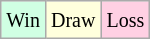<table class="wikitable">
<tr>
<td style="background-color: #d0ffe3;"><small>Win</small></td>
<td style="background-color: #ffffdd;"><small>Draw</small></td>
<td style="background-color: #ffd0e3;"><small>Loss</small></td>
</tr>
</table>
